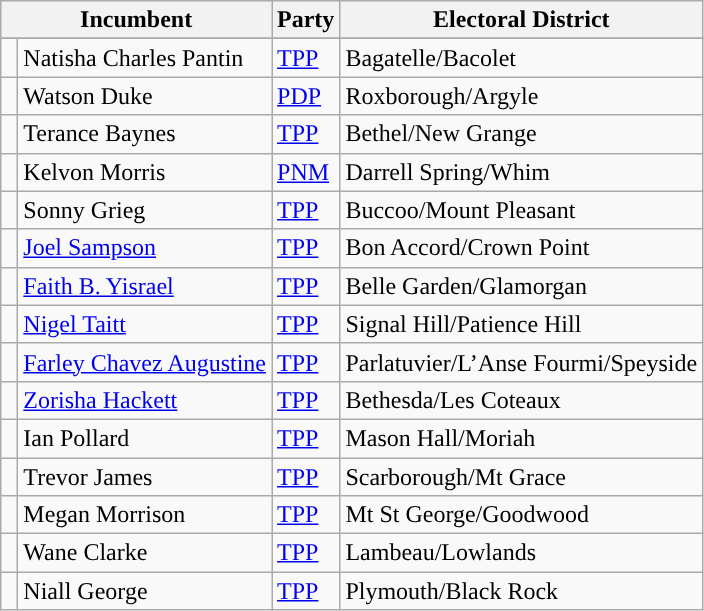<table class="wikitable sortable mw-collapsible";">
<tr>
<th colspan="2">Incumbent</th>
<th>Party</th>
<th>Electoral District</th>
</tr>
<tr>
</tr>
<tr>
</tr>
<tr>
<td style="background:"> </td>
<td>Natisha Charles Pantin</td>
<td><a href='#'>TPP</a></td>
<td>Bagatelle/Bacolet</td>
</tr>
<tr>
<td style="background:"> </td>
<td>Watson Duke</td>
<td><a href='#'>PDP</a></td>
<td>Roxborough/Argyle</td>
</tr>
<tr>
<td style="background:"> </td>
<td>Terance Baynes</td>
<td><a href='#'>TPP</a></td>
<td>Bethel/New Grange</td>
</tr>
<tr>
<td style="background:"> </td>
<td>Kelvon Morris</td>
<td><a href='#'>PNM</a></td>
<td>Darrell Spring/Whim</td>
</tr>
<tr>
<td style="background:"> </td>
<td>Sonny Grieg</td>
<td><a href='#'>TPP</a></td>
<td>Buccoo/Mount Pleasant</td>
</tr>
<tr>
<td style="background:"> </td>
<td><a href='#'>Joel Sampson</a></td>
<td><a href='#'>TPP</a></td>
<td>Bon Accord/Crown Point</td>
</tr>
<tr>
<td style="background:"> </td>
<td><a href='#'>Faith B. Yisrael</a></td>
<td><a href='#'>TPP</a></td>
<td>Belle Garden/Glamorgan</td>
</tr>
<tr>
<td style="background:"> </td>
<td><a href='#'>Nigel Taitt</a></td>
<td><a href='#'>TPP</a></td>
<td>Signal Hill/Patience Hill</td>
</tr>
<tr>
<td style="background:"> </td>
<td><a href='#'>Farley Chavez Augustine</a></td>
<td><a href='#'>TPP</a></td>
<td>Parlatuvier/L’Anse Fourmi/Speyside</td>
</tr>
<tr>
<td style="background:"> </td>
<td><a href='#'>Zorisha Hackett</a></td>
<td><a href='#'>TPP</a></td>
<td>Bethesda/Les Coteaux</td>
</tr>
<tr>
<td style="background:"> </td>
<td>Ian Pollard</td>
<td><a href='#'>TPP</a></td>
<td>Mason Hall/Moriah</td>
</tr>
<tr>
<td style="background:"> </td>
<td>Trevor James</td>
<td><a href='#'>TPP</a></td>
<td>Scarborough/Mt Grace</td>
</tr>
<tr>
<td style="background:"> </td>
<td>Megan Morrison</td>
<td><a href='#'>TPP</a></td>
<td>Mt St George/Goodwood</td>
</tr>
<tr>
<td style="background:"> </td>
<td>Wane Clarke</td>
<td><a href='#'>TPP</a></td>
<td>Lambeau/Lowlands</td>
</tr>
<tr>
<td style="background:"> </td>
<td>Niall George</td>
<td><a href='#'>TPP</a></td>
<td>Plymouth/Black Rock</td>
</tr>
</table>
